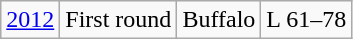<table class="wikitable">
<tr>
<td><a href='#'>2012</a></td>
<td>First round</td>
<td>Buffalo</td>
<td align="center">L 61–78</td>
</tr>
</table>
